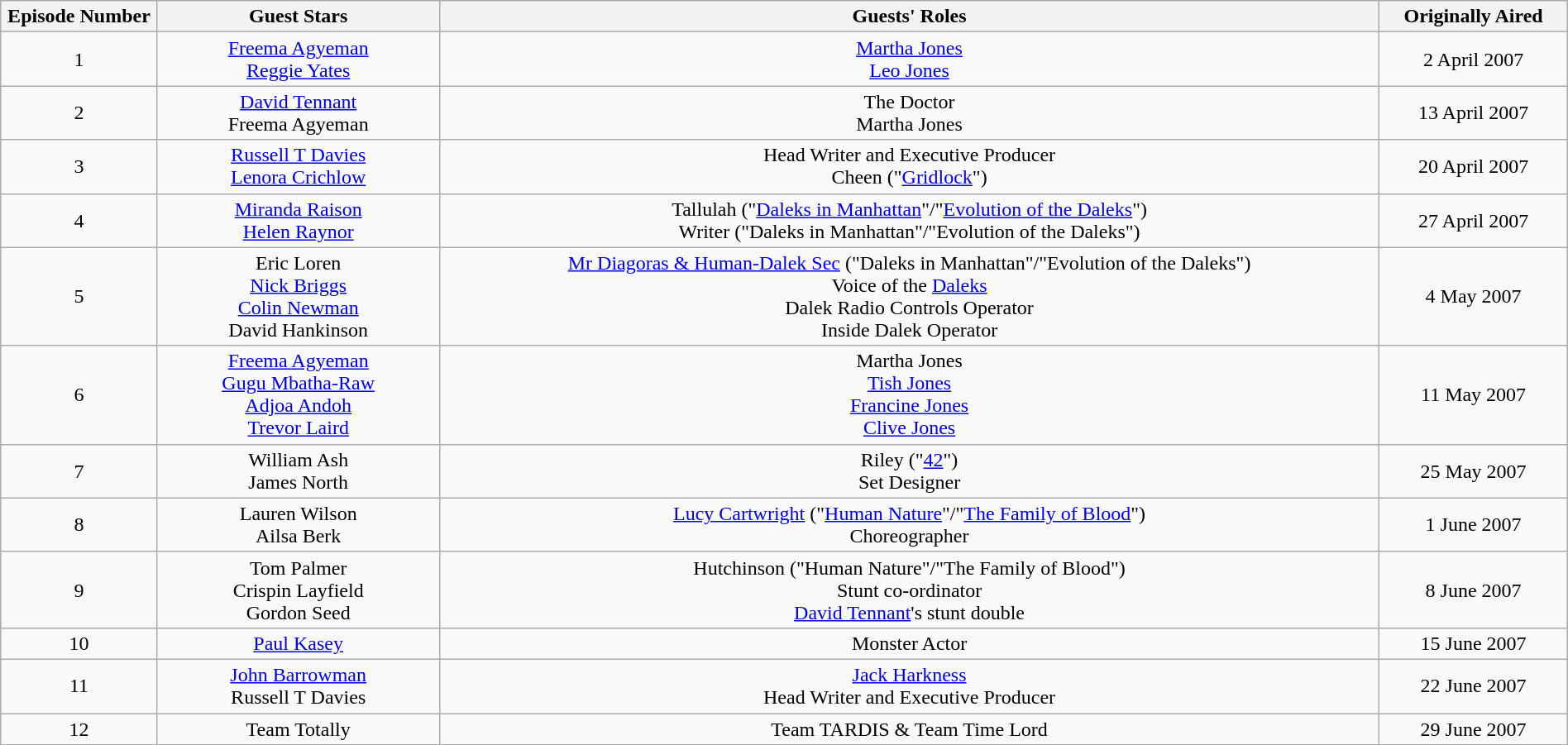<table class="wikitable" style="text-align:center" width=100%>
<tr>
<th width="10%">Episode Number</th>
<th width="18%">Guest Stars</th>
<th width="60%">Guests' Roles</th>
<th width="12%">Originally Aired</th>
</tr>
<tr>
<td>1</td>
<td><a href='#'>Freema Agyeman</a> <br> <a href='#'>Reggie Yates</a></td>
<td><a href='#'>Martha Jones</a> <br> <a href='#'>Leo Jones</a></td>
<td>2 April 2007</td>
</tr>
<tr>
<td>2</td>
<td><a href='#'>David Tennant</a> <br> Freema Agyeman</td>
<td>The Doctor <br> Martha Jones</td>
<td>13 April 2007</td>
</tr>
<tr>
<td>3</td>
<td><a href='#'>Russell T Davies</a> <br> <a href='#'>Lenora Crichlow</a></td>
<td>Head Writer and Executive Producer <br> Cheen ("<a href='#'>Gridlock</a>")</td>
<td>20 April 2007</td>
</tr>
<tr>
<td>4</td>
<td><a href='#'>Miranda Raison</a> <br> <a href='#'>Helen Raynor</a></td>
<td>Tallulah ("<a href='#'>Daleks in Manhattan</a>"/"<a href='#'>Evolution of the Daleks</a>") <br> Writer ("Daleks in Manhattan"/"Evolution of the Daleks")</td>
<td>27 April 2007</td>
</tr>
<tr>
<td>5</td>
<td>Eric Loren <br> <a href='#'>Nick Briggs</a> <br> <a href='#'>Colin Newman</a> <br> David Hankinson</td>
<td><a href='#'>Mr Diagoras & Human-Dalek Sec</a> ("Daleks in Manhattan"/"Evolution of the Daleks") <br> Voice of the <a href='#'>Daleks</a> <br> Dalek Radio Controls Operator <br> Inside Dalek Operator</td>
<td>4 May 2007</td>
</tr>
<tr>
<td>6</td>
<td><a href='#'>Freema Agyeman</a> <br> <a href='#'>Gugu Mbatha-Raw</a> <br> <a href='#'>Adjoa Andoh</a> <br> <a href='#'>Trevor Laird</a></td>
<td>Martha Jones <br> <a href='#'>Tish Jones</a> <br> <a href='#'>Francine Jones</a> <br> <a href='#'>Clive Jones</a></td>
<td>11 May 2007</td>
</tr>
<tr>
<td>7</td>
<td>William Ash <br> James North</td>
<td>Riley ("<a href='#'>42</a>") <br> Set Designer</td>
<td>25 May 2007</td>
</tr>
<tr>
<td>8</td>
<td>Lauren Wilson <br> Ailsa Berk</td>
<td><a href='#'>Lucy Cartwright</a> ("<a href='#'>Human Nature</a>"/"<a href='#'>The Family of Blood</a>") <br> Choreographer</td>
<td>1 June 2007</td>
</tr>
<tr>
<td>9</td>
<td>Tom Palmer <br> Crispin Layfield <br> Gordon Seed</td>
<td>Hutchinson ("Human Nature"/"The Family of Blood")<br> Stunt co-ordinator <br> <a href='#'>David Tennant</a>'s stunt double</td>
<td>8 June 2007</td>
</tr>
<tr>
<td>10</td>
<td><a href='#'>Paul Kasey</a></td>
<td>Monster Actor</td>
<td>15 June 2007</td>
</tr>
<tr>
<td>11</td>
<td><a href='#'>John Barrowman</a> <br> Russell T Davies</td>
<td><a href='#'>Jack Harkness</a> <br> Head Writer and Executive Producer</td>
<td>22 June 2007</td>
</tr>
<tr>
<td>12</td>
<td>Team Totally</td>
<td>Team TARDIS & Team Time Lord</td>
<td>29 June 2007</td>
</tr>
</table>
